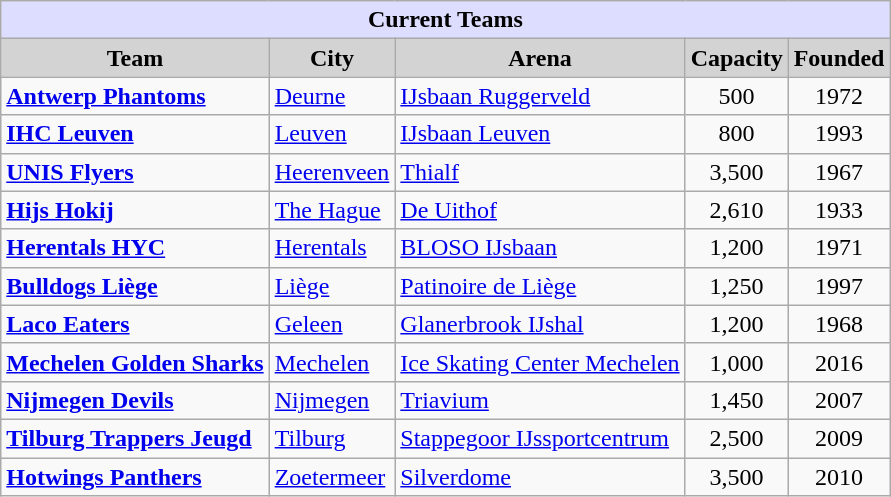<table class="wikitable" style="text-align:left">
<tr>
<th style="background:#DDDDFF" colspan=7>Current Teams</th>
</tr>
<tr>
<th style="background:lightgrey">Team</th>
<th style="background:lightgrey">City</th>
<th style="background:lightgrey">Arena</th>
<th style="background:lightgrey">Capacity</th>
<th style="background:lightgrey">Founded</th>
</tr>
<tr>
<td><strong><a href='#'>Antwerp Phantoms</a></strong></td>
<td> <a href='#'>Deurne</a></td>
<td><a href='#'>IJsbaan Ruggerveld</a></td>
<td align=center>500</td>
<td align=center>1972</td>
</tr>
<tr>
<td><strong><a href='#'>IHC Leuven</a></strong></td>
<td> <a href='#'>Leuven</a></td>
<td><a href='#'>IJsbaan Leuven</a></td>
<td align=center>800</td>
<td align=center>1993</td>
</tr>
<tr>
<td><strong><a href='#'>UNIS Flyers</a></strong></td>
<td> <a href='#'>Heerenveen</a></td>
<td><a href='#'>Thialf</a></td>
<td align=center>3,500</td>
<td align=center>1967</td>
</tr>
<tr>
<td><strong><a href='#'>Hijs Hokij</a></strong></td>
<td> <a href='#'>The Hague</a></td>
<td><a href='#'>De Uithof</a></td>
<td align=center>2,610</td>
<td align=center>1933</td>
</tr>
<tr>
<td><strong><a href='#'>Herentals HYC</a></strong></td>
<td> <a href='#'>Herentals</a></td>
<td><a href='#'>BLOSO IJsbaan</a></td>
<td align=center>1,200</td>
<td align=center>1971</td>
</tr>
<tr>
<td><strong><a href='#'>Bulldogs Liège</a></strong></td>
<td> <a href='#'>Liège</a></td>
<td><a href='#'>Patinoire de Liège</a></td>
<td align=center>1,250</td>
<td align=center>1997</td>
</tr>
<tr>
<td><strong><a href='#'>Laco Eaters</a></strong></td>
<td> <a href='#'>Geleen</a></td>
<td><a href='#'>Glanerbrook IJshal</a></td>
<td align=center>1,200</td>
<td align=center>1968</td>
</tr>
<tr>
<td><strong><a href='#'>Mechelen Golden Sharks</a></strong></td>
<td> <a href='#'>Mechelen</a></td>
<td><a href='#'>Ice Skating Center Mechelen</a></td>
<td align=center>1,000</td>
<td align=center>2016</td>
</tr>
<tr>
<td><strong><a href='#'>Nijmegen Devils</a></strong></td>
<td> <a href='#'>Nijmegen</a></td>
<td><a href='#'>Triavium</a></td>
<td align=center>1,450</td>
<td align=center>2007</td>
</tr>
<tr>
<td><strong><a href='#'>Tilburg Trappers Jeugd</a></strong></td>
<td> <a href='#'>Tilburg</a></td>
<td><a href='#'>Stappegoor IJssportcentrum</a></td>
<td align=center>2,500</td>
<td align=center>2009</td>
</tr>
<tr>
<td><strong><a href='#'>Hotwings Panthers</a></strong></td>
<td> <a href='#'>Zoetermeer</a></td>
<td><a href='#'>Silverdome</a></td>
<td align=center>3,500</td>
<td align=center>2010</td>
</tr>
</table>
